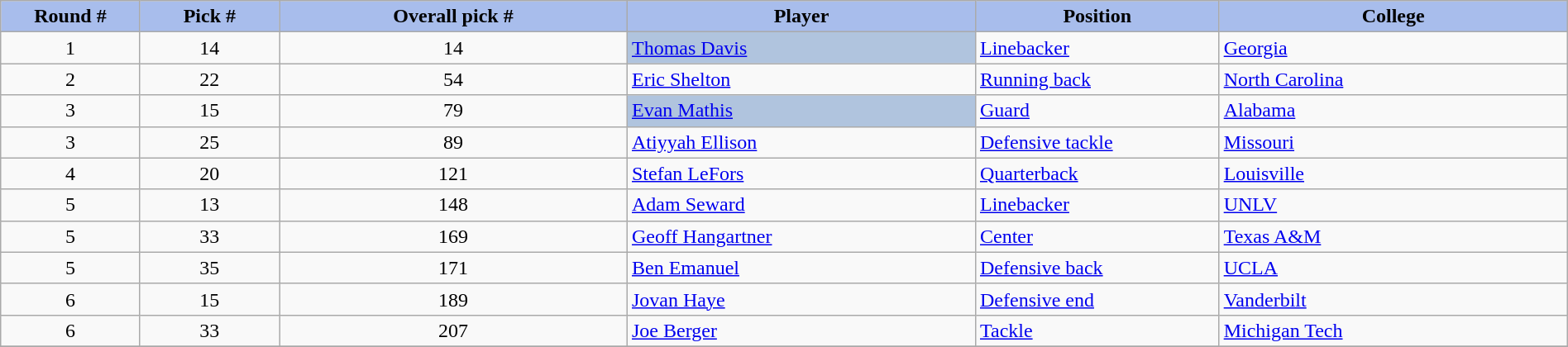<table class="wikitable" style="width: 100%">
<tr>
<th style="background:#A8BDEC;" width=8%>Round #</th>
<th width=8% style="background:#A8BDEC;">Pick #</th>
<th width=20% style="background:#A8BDEC;">Overall pick #</th>
<th width=20% style="background:#A8BDEC;">Player</th>
<th width=14% style="background:#A8BDEC;">Position</th>
<th width=20% style="background:#A8BDEC;">College</th>
</tr>
<tr>
<td align=center>1</td>
<td align=center>14</td>
<td align=center>14</td>
<td bgcolor=lightsteelblue><a href='#'>Thomas Davis</a></td>
<td><a href='#'>Linebacker</a></td>
<td><a href='#'>Georgia</a></td>
</tr>
<tr>
<td align=center>2</td>
<td align=center>22</td>
<td align=center>54</td>
<td><a href='#'>Eric Shelton</a></td>
<td><a href='#'>Running back</a></td>
<td><a href='#'>North Carolina</a></td>
</tr>
<tr>
<td align=center>3</td>
<td align=center>15</td>
<td align=center>79</td>
<td bgcolor=lightsteelblue><a href='#'>Evan Mathis</a></td>
<td><a href='#'>Guard</a></td>
<td><a href='#'>Alabama</a></td>
</tr>
<tr>
<td align=center>3</td>
<td align=center>25</td>
<td align=center>89</td>
<td><a href='#'>Atiyyah Ellison</a></td>
<td><a href='#'>Defensive tackle</a></td>
<td><a href='#'>Missouri</a></td>
</tr>
<tr>
<td align=center>4</td>
<td align=center>20</td>
<td align=center>121</td>
<td><a href='#'>Stefan LeFors</a></td>
<td><a href='#'>Quarterback</a></td>
<td><a href='#'>Louisville</a></td>
</tr>
<tr>
<td align=center>5</td>
<td align=center>13</td>
<td align=center>148</td>
<td><a href='#'>Adam Seward</a></td>
<td><a href='#'>Linebacker</a></td>
<td><a href='#'>UNLV</a></td>
</tr>
<tr>
<td align=center>5</td>
<td align=center>33</td>
<td align=center>169</td>
<td><a href='#'>Geoff Hangartner</a></td>
<td><a href='#'>Center</a></td>
<td><a href='#'>Texas A&M</a></td>
</tr>
<tr>
<td align=center>5</td>
<td align=center>35</td>
<td align=center>171</td>
<td><a href='#'>Ben Emanuel</a></td>
<td><a href='#'>Defensive back</a></td>
<td><a href='#'>UCLA</a></td>
</tr>
<tr>
<td align=center>6</td>
<td align=center>15</td>
<td align=center>189</td>
<td><a href='#'>Jovan Haye</a></td>
<td><a href='#'>Defensive end</a></td>
<td><a href='#'>Vanderbilt</a></td>
</tr>
<tr>
<td align=center>6</td>
<td align=center>33</td>
<td align=center>207</td>
<td><a href='#'>Joe Berger</a></td>
<td><a href='#'>Tackle</a></td>
<td><a href='#'>Michigan Tech</a></td>
</tr>
<tr>
</tr>
</table>
